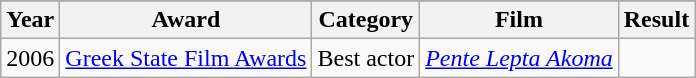<table class="wikitable sortable">
<tr>
</tr>
<tr>
<th>Year</th>
<th>Award</th>
<th>Category</th>
<th>Film</th>
<th>Result</th>
</tr>
<tr>
<td>2006</td>
<td><a href='#'>Greek State Film Awards</a></td>
<td>Best actor</td>
<td><em><a href='#'>Pente Lepta Akoma</a></em></td>
<td></td>
</tr>
</table>
